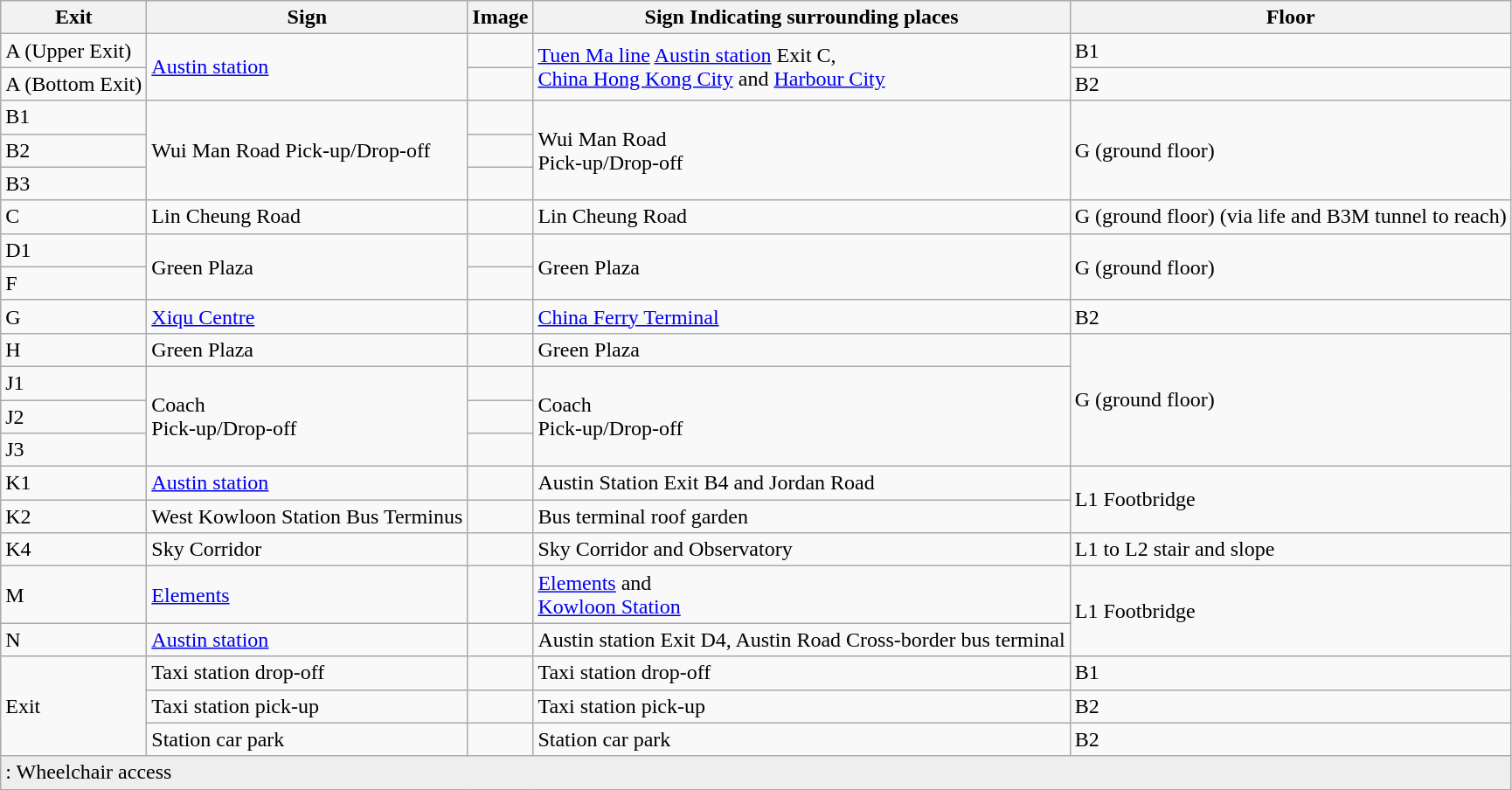<table class="wikitable">
<tr>
<th>Exit</th>
<th>Sign</th>
<th>Image</th>
<th>Sign Indicating surrounding places</th>
<th>Floor</th>
</tr>
<tr>
<td>A (Upper Exit)</td>
<td rowspan="2"><a href='#'>Austin station</a> </td>
<td></td>
<td rowspan="2"><a href='#'>Tuen Ma line</a> <a href='#'>Austin station</a> Exit C,<br><a href='#'>China Hong Kong City</a> and <a href='#'>Harbour City</a></td>
<td>B1</td>
</tr>
<tr>
<td>A (Bottom Exit)</td>
<td></td>
<td>B2</td>
</tr>
<tr>
<td>B1</td>
<td rowspan="3">Wui Man Road Pick-up/Drop-off </td>
<td></td>
<td rowspan="3">Wui Man Road<br>Pick-up/Drop-off</td>
<td rowspan="3">G (ground floor)</td>
</tr>
<tr>
<td>B2</td>
<td></td>
</tr>
<tr>
<td>B3</td>
<td></td>
</tr>
<tr>
<td>C</td>
<td>Lin Cheung Road </td>
<td></td>
<td>Lin Cheung Road</td>
<td>G (ground floor) (via life and B3M tunnel to reach)</td>
</tr>
<tr>
<td>D1</td>
<td rowspan="2">Green Plaza</td>
<td></td>
<td rowspan="2">Green Plaza</td>
<td rowspan="2">G (ground floor)</td>
</tr>
<tr>
<td>F</td>
<td></td>
</tr>
<tr>
<td>G</td>
<td><a href='#'>Xiqu Centre</a> </td>
<td></td>
<td><a href='#'>China Ferry Terminal</a></td>
<td>B2</td>
</tr>
<tr>
<td>H</td>
<td>Green Plaza </td>
<td></td>
<td>Green Plaza</td>
<td rowspan="4">G (ground floor)</td>
</tr>
<tr>
<td>J1</td>
<td rowspan="3">Coach<br>Pick-up/Drop-off </td>
<td></td>
<td rowspan="3">Coach<br>Pick-up/Drop-off</td>
</tr>
<tr>
<td>J2</td>
<td></td>
</tr>
<tr>
<td>J3</td>
<td></td>
</tr>
<tr>
<td>K1</td>
<td> <a href='#'>Austin station</a> </td>
<td></td>
<td>Austin Station Exit B4 and Jordan Road</td>
<td rowspan="2">L1 Footbridge</td>
</tr>
<tr>
<td>K2</td>
<td>West Kowloon Station Bus Terminus </td>
<td></td>
<td>Bus terminal roof garden</td>
</tr>
<tr>
<td>K4</td>
<td>Sky Corridor </td>
<td></td>
<td>Sky Corridor and Observatory</td>
<td>L1 to L2 stair and slope</td>
</tr>
<tr>
<td>M</td>
<td><a href='#'>Elements</a> </td>
<td></td>
<td><a href='#'>Elements</a> and<br><a href='#'>Kowloon Station</a></td>
<td rowspan="2">L1 Footbridge</td>
</tr>
<tr>
<td>N</td>
<td> <a href='#'>Austin station</a> </td>
<td></td>
<td>Austin station Exit D4, Austin Road Cross-border bus terminal</td>
</tr>
<tr>
<td rowspan="3">Exit </td>
<td>Taxi station drop-off</td>
<td></td>
<td>Taxi station drop-off</td>
<td>B1</td>
</tr>
<tr>
<td>Taxi station pick-up</td>
<td></td>
<td>Taxi station pick-up</td>
<td>B2</td>
</tr>
<tr>
<td>Station car park</td>
<td></td>
<td>Station car park</td>
<td>B2</td>
</tr>
<tr>
<td colspan="5" bgcolor="#EEEEEE">: Wheelchair access</td>
</tr>
</table>
